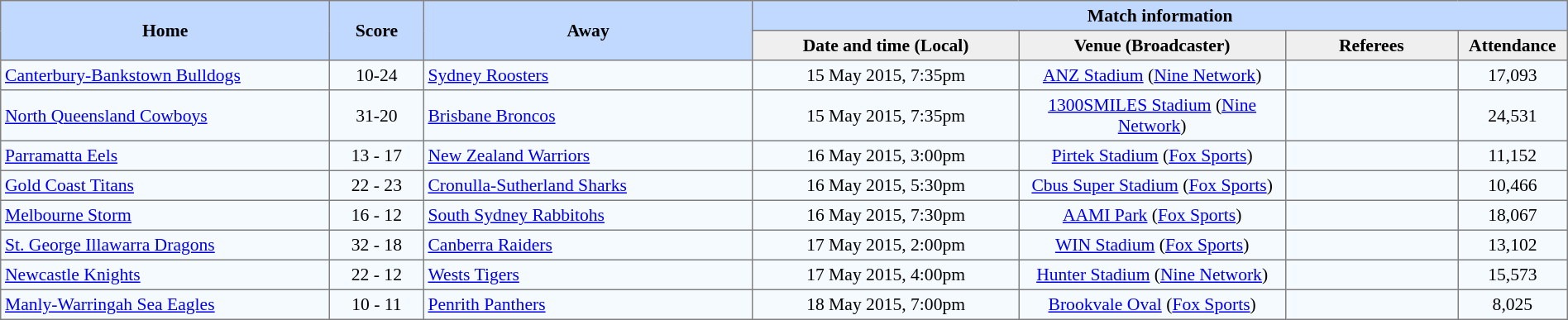<table border="1" cellpadding="3" cellspacing="0" style="border-collapse:collapse; font-size:90%; width:100%;">
<tr style="background:#c1d8ff;">
<th rowspan="2" style="width:21%;">Home</th>
<th rowspan="2" style="width:6%;">Score</th>
<th rowspan="2" style="width:21%;">Away</th>
<th colspan=6>Match information</th>
</tr>
<tr style="background:#efefef;">
<th width=17%>Date and time (Local)</th>
<th width="17%">Venue (Broadcaster)</th>
<th width=11%>Referees</th>
<th width=7%>Attendance</th>
</tr>
<tr style="text-align:center; background:#f5faff;">
<td align="left"> <a href='#'>Canterbury-Bankstown Bulldogs</a></td>
<td>10-24</td>
<td align="left"> <a href='#'>Sydney Roosters</a></td>
<td>15 May 2015, 7:35pm</td>
<td><a href='#'>ANZ Stadium</a>  (<a href='#'>Nine Network</a>)</td>
<td></td>
<td>17,093</td>
</tr>
<tr style="text-align:center; background:#f5faff;">
<td align="left"> <a href='#'>North Queensland Cowboys</a></td>
<td>31-20</td>
<td align="left"> <a href='#'>Brisbane Broncos</a></td>
<td>15 May 2015, 7:35pm</td>
<td><a href='#'>1300SMILES Stadium</a>  (<a href='#'>Nine Network</a>)</td>
<td></td>
<td>24,531</td>
</tr>
<tr style="text-align:center; background:#f5faff;">
<td align="left"> <a href='#'>Parramatta Eels</a></td>
<td>13 - 17</td>
<td align="left"> <a href='#'>New Zealand Warriors</a></td>
<td>16 May 2015, 3:00pm</td>
<td><a href='#'>Pirtek Stadium</a> (<a href='#'>Fox Sports</a>)</td>
<td></td>
<td>11,152</td>
</tr>
<tr style="text-align:center; background:#f5faff;">
<td align="left"> <a href='#'>Gold Coast Titans</a></td>
<td>22 - 23</td>
<td align="left"> <a href='#'>Cronulla-Sutherland Sharks</a></td>
<td>16 May 2015, 5:30pm</td>
<td><a href='#'>Cbus Super Stadium</a> (<a href='#'>Fox Sports</a>)</td>
<td></td>
<td>10,466</td>
</tr>
<tr style="text-align:center; background:#f5faff;">
<td align="left"> <a href='#'>Melbourne Storm</a></td>
<td>16 - 12</td>
<td align="left"> <a href='#'>South Sydney Rabbitohs</a></td>
<td>16 May 2015, 7:30pm</td>
<td><a href='#'>AAMI Park</a> (<a href='#'>Fox Sports</a>)</td>
<td></td>
<td>18,067</td>
</tr>
<tr style="text-align:center; background:#f5faff;">
<td align="left"> <a href='#'>St. George Illawarra Dragons</a></td>
<td>32 - 18</td>
<td align="left"> <a href='#'>Canberra Raiders</a></td>
<td>17 May 2015, 2:00pm</td>
<td><a href='#'>WIN Stadium</a> (<a href='#'>Fox Sports</a>)</td>
<td></td>
<td>13,102</td>
</tr>
<tr style="text-align:center; background:#f5faff;">
<td align="left"> <a href='#'>Newcastle Knights</a></td>
<td>22 - 12</td>
<td align="left"> <a href='#'>Wests Tigers</a></td>
<td>17 May 2015, 4:00pm</td>
<td><a href='#'>Hunter Stadium</a>  (<a href='#'>Nine Network</a>)</td>
<td></td>
<td>15,573</td>
</tr>
<tr style="text-align:center; background:#f5faff;">
<td align="left"> <a href='#'>Manly-Warringah Sea Eagles</a></td>
<td>10 - 11</td>
<td align="left"> <a href='#'>Penrith Panthers</a></td>
<td>18 May 2015, 7:00pm</td>
<td><a href='#'>Brookvale Oval</a> (<a href='#'>Fox Sports</a>)</td>
<td></td>
<td>8,025</td>
</tr>
</table>
